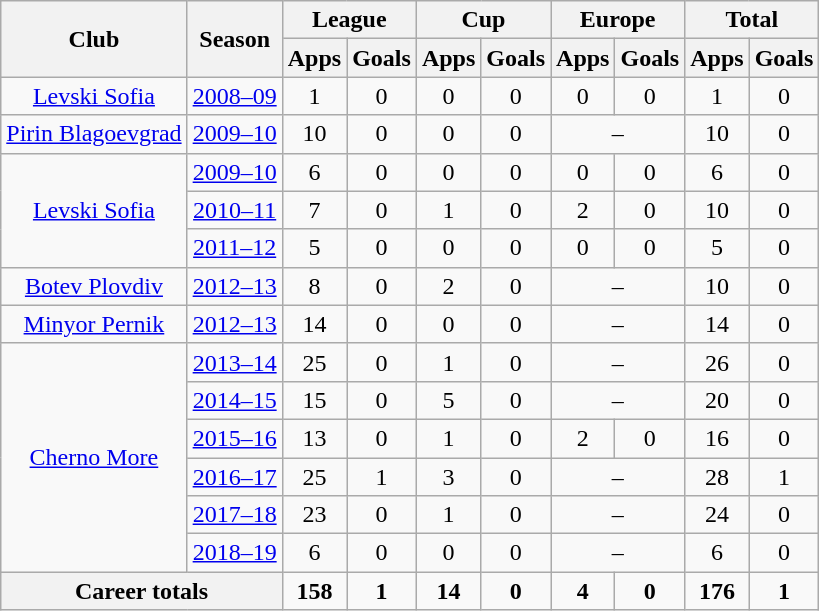<table class="wikitable" style="text-align: center;">
<tr>
<th rowspan="2">Club</th>
<th rowspan="2">Season</th>
<th colspan="2">League</th>
<th colspan="2">Cup</th>
<th colspan="2">Europe</th>
<th colspan="2">Total</th>
</tr>
<tr>
<th>Apps</th>
<th>Goals</th>
<th>Apps</th>
<th>Goals</th>
<th>Apps</th>
<th>Goals</th>
<th>Apps</th>
<th>Goals</th>
</tr>
<tr>
<td rowspan="1" valign="center"><a href='#'>Levski Sofia</a></td>
<td><a href='#'>2008–09</a></td>
<td>1</td>
<td>0</td>
<td>0</td>
<td>0</td>
<td>0</td>
<td>0</td>
<td>1</td>
<td>0</td>
</tr>
<tr>
<td rowspan="1" valign="center"><a href='#'>Pirin Blagoevgrad</a></td>
<td><a href='#'>2009–10</a></td>
<td>10</td>
<td>0</td>
<td>0</td>
<td>0</td>
<td colspan="2">–</td>
<td>10</td>
<td>0</td>
</tr>
<tr>
<td rowspan="3" valign="center"><a href='#'>Levski Sofia</a></td>
<td><a href='#'>2009–10</a></td>
<td>6</td>
<td>0</td>
<td>0</td>
<td>0</td>
<td>0</td>
<td>0</td>
<td>6</td>
<td>0</td>
</tr>
<tr>
<td><a href='#'>2010–11</a></td>
<td>7</td>
<td>0</td>
<td>1</td>
<td>0</td>
<td>2</td>
<td>0</td>
<td>10</td>
<td>0</td>
</tr>
<tr>
<td><a href='#'>2011–12</a></td>
<td>5</td>
<td>0</td>
<td>0</td>
<td>0</td>
<td>0</td>
<td>0</td>
<td>5</td>
<td>0</td>
</tr>
<tr>
<td rowspan="1" valign="center"><a href='#'>Botev Plovdiv</a></td>
<td><a href='#'>2012–13</a></td>
<td>8</td>
<td>0</td>
<td>2</td>
<td>0</td>
<td colspan="2">–</td>
<td>10</td>
<td>0</td>
</tr>
<tr>
<td rowspan="1" valign="center"><a href='#'>Minyor Pernik</a></td>
<td><a href='#'>2012–13</a></td>
<td>14</td>
<td>0</td>
<td>0</td>
<td>0</td>
<td colspan="2">–</td>
<td>14</td>
<td>0</td>
</tr>
<tr>
<td rowspan="6" valign="center"><a href='#'>Cherno More</a></td>
<td><a href='#'>2013–14</a></td>
<td>25</td>
<td>0</td>
<td>1</td>
<td>0</td>
<td colspan="2">–</td>
<td>26</td>
<td>0</td>
</tr>
<tr>
<td><a href='#'>2014–15</a></td>
<td>15</td>
<td>0</td>
<td>5</td>
<td>0</td>
<td colspan="2">–</td>
<td>20</td>
<td>0</td>
</tr>
<tr>
<td><a href='#'>2015–16</a></td>
<td>13</td>
<td>0</td>
<td>1</td>
<td>0</td>
<td>2</td>
<td>0</td>
<td>16</td>
<td>0</td>
</tr>
<tr>
<td><a href='#'>2016–17</a></td>
<td>25</td>
<td>1</td>
<td>3</td>
<td>0</td>
<td colspan="2">–</td>
<td>28</td>
<td>1</td>
</tr>
<tr>
<td><a href='#'>2017–18</a></td>
<td>23</td>
<td>0</td>
<td>1</td>
<td>0</td>
<td colspan="2">–</td>
<td>24</td>
<td>0</td>
</tr>
<tr>
<td><a href='#'>2018–19</a></td>
<td>6</td>
<td>0</td>
<td>0</td>
<td>0</td>
<td colspan="2">–</td>
<td>6</td>
<td>0</td>
</tr>
<tr>
<th colspan="2"><strong>Career totals</strong></th>
<td><strong>158</strong></td>
<td><strong>1</strong></td>
<td><strong>14</strong></td>
<td><strong>0</strong></td>
<td><strong>4</strong></td>
<td><strong>0</strong></td>
<td><strong>176</strong></td>
<td><strong>1</strong></td>
</tr>
</table>
